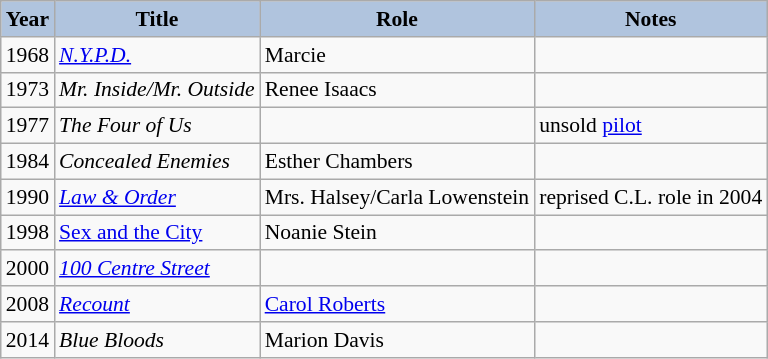<table class="wikitable" style="font-size:90%;">
<tr>
<th style="background:#B0C4DE;">Year</th>
<th style="background:#B0C4DE;">Title</th>
<th style="background:#B0C4DE;">Role</th>
<th style="background:#B0C4DE;">Notes</th>
</tr>
<tr>
<td>1968</td>
<td><em><a href='#'>N.Y.P.D.</a></em></td>
<td>Marcie</td>
<td></td>
</tr>
<tr>
<td>1973</td>
<td><em>Mr. Inside/Mr. Outside</em></td>
<td>Renee Isaacs</td>
<td></td>
</tr>
<tr>
<td>1977</td>
<td><em>The Four of Us</em></td>
<td></td>
<td>unsold <a href='#'>pilot</a></td>
</tr>
<tr>
<td>1984</td>
<td><em>Concealed Enemies</em></td>
<td>Esther Chambers</td>
<td></td>
</tr>
<tr>
<td>1990</td>
<td><em><a href='#'>Law & Order</a></em></td>
<td>Mrs. Halsey/Carla Lowenstein</td>
<td>reprised C.L. role in 2004</td>
</tr>
<tr>
<td>1998</td>
<td><a href='#'>Sex and the City</a></td>
<td>Noanie Stein</td>
<td></td>
</tr>
<tr>
<td>2000</td>
<td><em><a href='#'>100 Centre Street</a></em></td>
<td></td>
<td></td>
</tr>
<tr>
<td>2008</td>
<td><em><a href='#'>Recount</a></em></td>
<td><a href='#'>Carol Roberts</a></td>
<td></td>
</tr>
<tr>
<td>2014</td>
<td><em>Blue Bloods</em></td>
<td>Marion Davis</td>
<td></td>
</tr>
</table>
